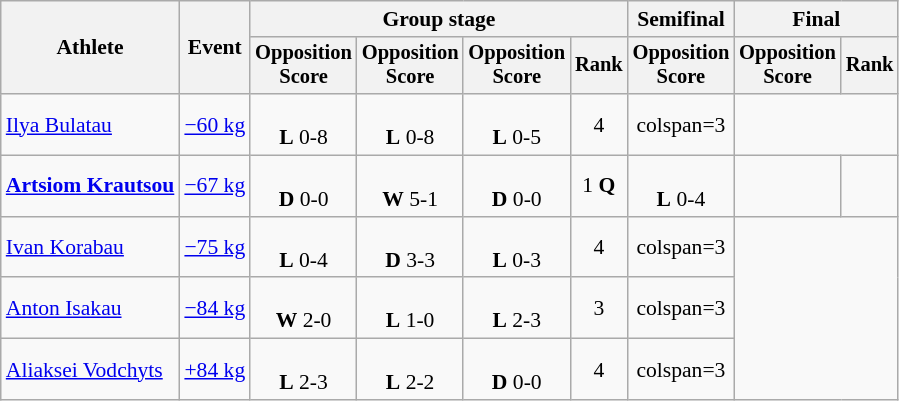<table class="wikitable" style="text-align:center; font-size:90%">
<tr>
<th rowspan=2>Athlete</th>
<th rowspan=2>Event</th>
<th colspan=4>Group stage</th>
<th>Semifinal</th>
<th colspan=2>Final</th>
</tr>
<tr style="font-size:95%">
<th>Opposition<br>Score</th>
<th>Opposition<br>Score</th>
<th>Opposition<br>Score</th>
<th>Rank</th>
<th>Opposition<br>Score</th>
<th>Opposition<br>Score</th>
<th>Rank</th>
</tr>
<tr>
<td align=left><a href='#'>Ilya Bulatau</a></td>
<td align=left><a href='#'>−60 kg</a></td>
<td><br><strong>L</strong> 0-8</td>
<td><br><strong>L</strong> 0-8</td>
<td><br><strong>L</strong> 0-5</td>
<td>4</td>
<td>colspan=3 </td>
</tr>
<tr>
<td align=left><strong><a href='#'>Artsiom Krautsou</a></strong></td>
<td align=left><a href='#'>−67 kg</a></td>
<td><br><strong>D</strong> 0-0</td>
<td><br><strong>W</strong> 5-1</td>
<td><br><strong>D</strong> 0-0</td>
<td>1 <strong>Q</strong></td>
<td><br><strong>L</strong> 0-4</td>
<td></td>
<td></td>
</tr>
<tr>
<td align=left><a href='#'>Ivan Korabau</a></td>
<td align=left><a href='#'>−75 kg</a></td>
<td><br><strong>L</strong> 0-4</td>
<td><br><strong>D</strong> 3-3</td>
<td><br><strong>L</strong> 0-3</td>
<td>4</td>
<td>colspan=3 </td>
</tr>
<tr>
<td align=left><a href='#'>Anton Isakau </a></td>
<td align=left><a href='#'>−84 kg</a></td>
<td><br><strong>W</strong> 2-0</td>
<td><br><strong>L</strong> 1-0</td>
<td><br><strong>L</strong> 2-3</td>
<td>3</td>
<td>colspan=3 </td>
</tr>
<tr>
<td align=left><a href='#'>Aliaksei Vodchyts</a></td>
<td align=left><a href='#'>+84 kg</a></td>
<td><br><strong>L</strong> 2-3</td>
<td><br><strong>L</strong> 2-2</td>
<td><br><strong>D</strong> 0-0</td>
<td>4</td>
<td>colspan=3 </td>
</tr>
</table>
